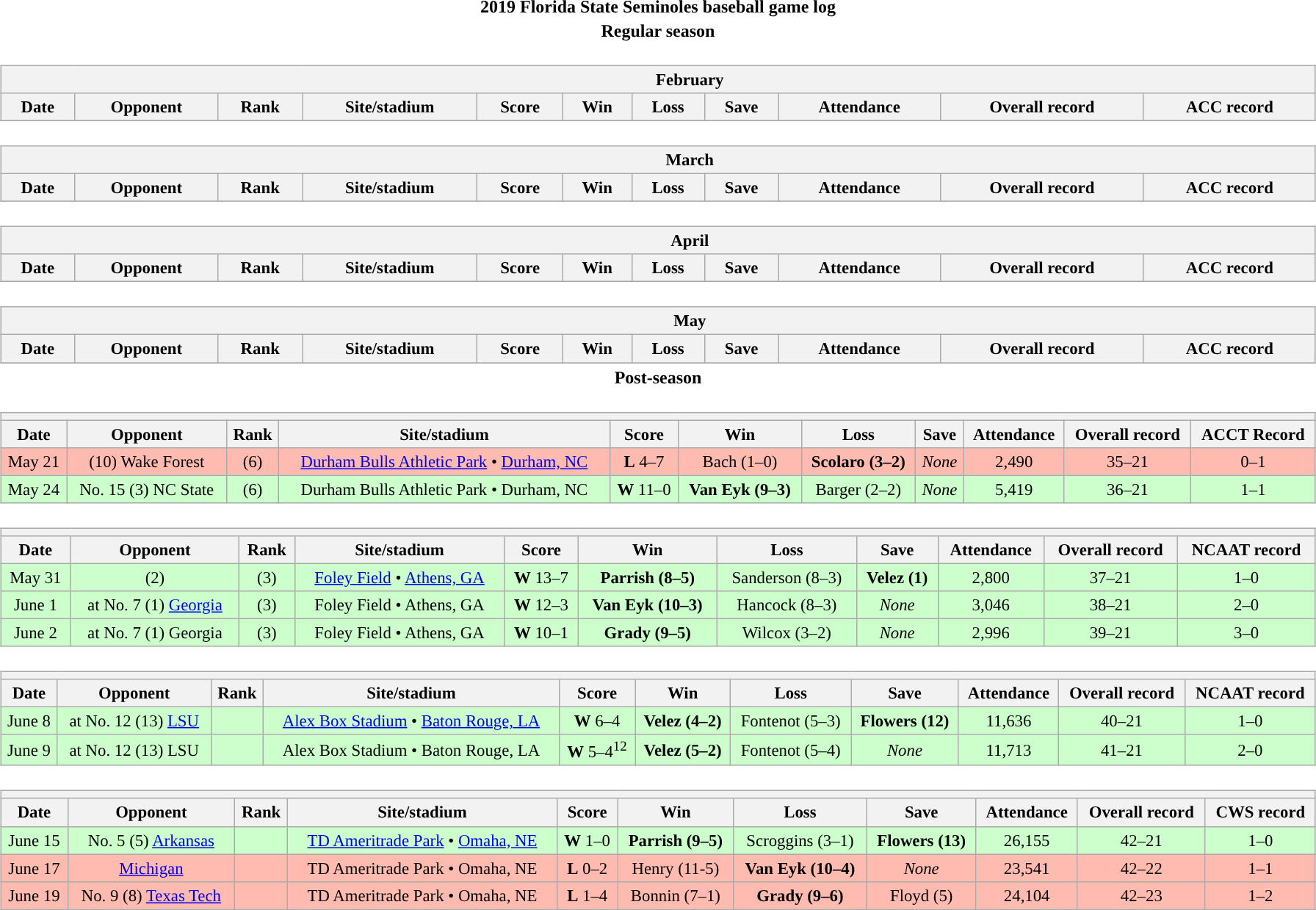<table class="toccolours" width=95% style="clear:both; margin:1.5em auto; text-align:center;">
<tr>
<th colspan=2>2019 Florida State Seminoles baseball game log</th>
</tr>
<tr>
<th colspan=2>Regular season</th>
</tr>
<tr valign="top">
<td><br><table class="wikitable collapsible collapsed" style="margin:auto; width:100%; text-align:center; font-size:95%">
<tr>
<th colspan=12 style="padding-left:4em;">February</th>
</tr>
<tr>
<th>Date</th>
<th>Opponent</th>
<th>Rank</th>
<th>Site/stadium</th>
<th>Score</th>
<th>Win</th>
<th>Loss</th>
<th>Save</th>
<th>Attendance</th>
<th>Overall record</th>
<th>ACC record</th>
</tr>
<tr>
</tr>
</table>
</td>
</tr>
<tr>
<td><br><table class="wikitable collapsible collapsed" style="margin:auto; width:100%; text-align:center; font-size:95%">
<tr>
<th colspan=12 style="padding-left:4em;">March</th>
</tr>
<tr>
<th>Date</th>
<th>Opponent</th>
<th>Rank</th>
<th>Site/stadium</th>
<th>Score</th>
<th>Win</th>
<th>Loss</th>
<th>Save</th>
<th>Attendance</th>
<th>Overall record</th>
<th>ACC record</th>
</tr>
<tr>
</tr>
</table>
</td>
</tr>
<tr>
<td><br><table class="wikitable collapsible collapsed" style="margin:auto; width:100%; text-align:center; font-size:95%">
<tr>
<th colspan=12 style="padding-left:4em;">April</th>
</tr>
<tr>
<th>Date</th>
<th>Opponent</th>
<th>Rank</th>
<th>Site/stadium</th>
<th>Score</th>
<th>Win</th>
<th>Loss</th>
<th>Save</th>
<th>Attendance</th>
<th>Overall record</th>
<th>ACC record</th>
</tr>
<tr>
</tr>
</table>
</td>
</tr>
<tr>
<td><br><table class="wikitable collapsible collapsed" style="margin:auto; width:100%; text-align:center; font-size:95%">
<tr>
<th colspan=12 style="padding-left:4em;">May</th>
</tr>
<tr>
<th>Date</th>
<th>Opponent</th>
<th>Rank</th>
<th>Site/stadium</th>
<th>Score</th>
<th>Win</th>
<th>Loss</th>
<th>Save</th>
<th>Attendance</th>
<th>Overall record</th>
<th>ACC record</th>
</tr>
<tr>
</tr>
</table>
</td>
</tr>
<tr>
<th colspan=2>Post-season</th>
</tr>
<tr>
<td><br><table class="wikitable collapsible collapsed" style="margin:auto; width:100%; text-align:center; font-size:95%">
<tr>
<th colspan=12 style="padding-left:4em;"></th>
</tr>
<tr>
<th>Date</th>
<th>Opponent</th>
<th>Rank</th>
<th>Site/stadium</th>
<th>Score</th>
<th>Win</th>
<th>Loss</th>
<th>Save</th>
<th>Attendance</th>
<th>Overall record</th>
<th>ACCT Record</th>
</tr>
<tr bgcolor=ffbbb>
<td>May 21</td>
<td>(10) Wake Forest</td>
<td>(6)</td>
<td><a href='#'>Durham Bulls Athletic Park</a> • <a href='#'>Durham, NC</a></td>
<td><strong>L</strong> 4–7</td>
<td>Bach (1–0)</td>
<td><strong>Scolaro (3–2)</strong></td>
<td><em>None</em></td>
<td>2,490</td>
<td>35–21</td>
<td>0–1</td>
</tr>
<tr bgcolor=ccffcc>
<td>May 24</td>
<td>No. 15 (3) NC State</td>
<td>(6)</td>
<td>Durham Bulls Athletic Park • Durham, NC</td>
<td><strong>W</strong> 11–0</td>
<td><strong>Van Eyk (9–3)</strong></td>
<td>Barger (2–2)</td>
<td><em>None</em></td>
<td>5,419</td>
<td>36–21</td>
<td>1–1</td>
</tr>
</table>
</td>
</tr>
<tr>
<td><br><table class="wikitable collapsible collapsed" style="margin:auto; width:100%; text-align:center; font-size:95%">
<tr>
<th colspan=12 style="padding-left:4em;"></th>
</tr>
<tr>
<th>Date</th>
<th>Opponent</th>
<th>Rank</th>
<th>Site/stadium</th>
<th>Score</th>
<th>Win</th>
<th>Loss</th>
<th>Save</th>
<th>Attendance</th>
<th>Overall record</th>
<th>NCAAT record</th>
</tr>
<tr bgcolor=ccffcc>
<td>May 31</td>
<td>(2) </td>
<td>(3)</td>
<td><a href='#'>Foley Field</a> • <a href='#'>Athens, GA</a></td>
<td><strong>W</strong> 13–7</td>
<td><strong>Parrish (8–5)</strong></td>
<td>Sanderson (8–3)</td>
<td><strong>Velez (1)</strong></td>
<td>2,800</td>
<td>37–21</td>
<td>1–0</td>
</tr>
<tr bgcolor=ccffcc>
<td>June 1</td>
<td>at No. 7 (1) <a href='#'>Georgia</a></td>
<td>(3)</td>
<td>Foley Field • Athens, GA</td>
<td><strong>W</strong> 12–3</td>
<td><strong>Van Eyk (10–3)</strong></td>
<td>Hancock (8–3)</td>
<td><em>None</em></td>
<td>3,046</td>
<td>38–21</td>
<td>2–0</td>
</tr>
<tr bgcolor=ccffcc>
<td>June 2</td>
<td>at No. 7 (1) Georgia</td>
<td>(3)</td>
<td>Foley Field • Athens, GA</td>
<td><strong>W</strong> 10–1</td>
<td><strong>Grady (9–5)</strong></td>
<td>Wilcox (3–2)</td>
<td><em>None</em></td>
<td>2,996</td>
<td>39–21</td>
<td>3–0</td>
</tr>
</table>
</td>
</tr>
<tr>
<td><br><table class="wikitable collapsible collapsed" style="margin:auto; width:100%; text-align:center; font-size:95%">
<tr>
<th colspan=12 style="padding-left:4em;"></th>
</tr>
<tr>
<th>Date</th>
<th>Opponent</th>
<th>Rank</th>
<th>Site/stadium</th>
<th>Score</th>
<th>Win</th>
<th>Loss</th>
<th>Save</th>
<th>Attendance</th>
<th>Overall record</th>
<th>NCAAT record</th>
</tr>
<tr bgcolor=ccffcc>
<td>June 8</td>
<td>at No. 12 (13) <a href='#'>LSU</a></td>
<td></td>
<td><a href='#'>Alex Box Stadium</a> • <a href='#'>Baton Rouge, LA</a></td>
<td><strong>W</strong> 6–4</td>
<td><strong>Velez (4–2)</strong></td>
<td>Fontenot (5–3)</td>
<td><strong>Flowers (12)</strong></td>
<td>11,636</td>
<td>40–21</td>
<td>1–0</td>
</tr>
<tr bgcolor=ccffcc>
<td>June 9</td>
<td>at No. 12 (13) LSU</td>
<td></td>
<td>Alex Box Stadium • Baton Rouge, LA</td>
<td><strong>W</strong> 5–4<sup>12</sup></td>
<td><strong>Velez (5–2)</strong></td>
<td>Fontenot (5–4)</td>
<td><em>None</em></td>
<td>11,713</td>
<td>41–21</td>
<td>2–0</td>
</tr>
</table>
</td>
</tr>
<tr>
<td><br><table class="wikitable collapsible collapsed" style="margin:auto; width:100%; text-align:center; font-size:95%">
<tr>
<th colspan=12 style="padding-left:4em;"></th>
</tr>
<tr>
<th>Date</th>
<th>Opponent</th>
<th>Rank</th>
<th>Site/stadium</th>
<th>Score</th>
<th>Win</th>
<th>Loss</th>
<th>Save</th>
<th>Attendance</th>
<th>Overall record</th>
<th>CWS record</th>
</tr>
<tr bgcolor=ccffcc>
<td>June 15</td>
<td>No. 5 (5) <a href='#'>Arkansas</a></td>
<td></td>
<td><a href='#'>TD Ameritrade Park</a> • <a href='#'>Omaha, NE</a></td>
<td><strong>W</strong> 1–0</td>
<td><strong>Parrish (9–5)</strong></td>
<td>Scroggins (3–1)</td>
<td><strong>Flowers (13)</strong></td>
<td>26,155</td>
<td>42–21</td>
<td>1–0</td>
</tr>
<tr bgcolor=ffbbb>
<td>June 17</td>
<td><a href='#'>Michigan</a></td>
<td></td>
<td>TD Ameritrade Park • Omaha, NE</td>
<td><strong>L</strong> 0–2</td>
<td>Henry (11-5)</td>
<td><strong>Van Eyk (10–4)</strong></td>
<td><em>None</em></td>
<td>23,541</td>
<td>42–22</td>
<td>1–1</td>
</tr>
<tr bgcolor=ffbbb>
<td>June 19</td>
<td>No. 9 (8) <a href='#'>Texas Tech</a></td>
<td></td>
<td>TD Ameritrade Park • Omaha, NE</td>
<td><strong>L</strong> 1–4</td>
<td>Bonnin (7–1)</td>
<td><strong>Grady (9–6)</strong></td>
<td>Floyd (5)</td>
<td>24,104</td>
<td>42–23</td>
<td>1–2</td>
</tr>
</table>
</td>
</tr>
</table>
